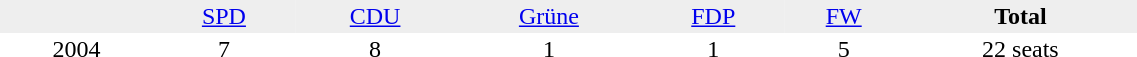<table border="0" cellpadding="2" cellspacing="0" width="60%">
<tr bgcolor="#eeeeee" align="center">
<td></td>
<td><a href='#'>SPD</a></td>
<td><a href='#'>CDU</a></td>
<td><a href='#'>Grüne</a></td>
<td><a href='#'>FDP</a></td>
<td><a href='#'>FW</a></td>
<td><strong>Total</strong></td>
</tr>
<tr align="center">
<td>2004</td>
<td>7</td>
<td>8</td>
<td>1</td>
<td>1</td>
<td>5</td>
<td>22 seats</td>
</tr>
</table>
